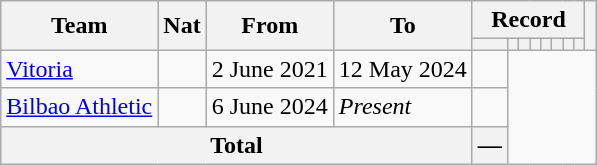<table class="wikitable" style="text-align: center">
<tr>
<th rowspan="2">Team</th>
<th rowspan="2">Nat</th>
<th rowspan="2">From</th>
<th rowspan="2">To</th>
<th colspan="8">Record</th>
<th rowspan=2></th>
</tr>
<tr>
<th></th>
<th></th>
<th></th>
<th></th>
<th></th>
<th></th>
<th></th>
<th></th>
</tr>
<tr>
<td align=left><a href='#'>Vitoria</a></td>
<td></td>
<td align=left>2 June 2021</td>
<td align=left>12 May 2024<br></td>
<td></td>
</tr>
<tr>
<td align=left><a href='#'>Bilbao Athletic</a></td>
<td></td>
<td align=left>6 June 2024</td>
<td align=left><em>Present</em><br></td>
<td></td>
</tr>
<tr>
<th colspan="4">Total<br></th>
<th>—</th>
</tr>
</table>
